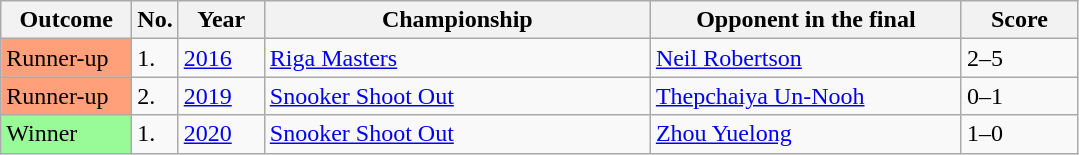<table class="sortable wikitable">
<tr>
<th style="width:80px;">Outcome</th>
<th style="width:20px;">No.</th>
<th style="width:50px;">Year</th>
<th style="width:250px;">Championship</th>
<th style="width:200px;">Opponent in the final</th>
<th style="width:70px;">Score</th>
</tr>
<tr>
<td style="background:#ffa07a;">Runner-up</td>
<td>1.</td>
<td><a href='#'>2016</a></td>
<td><a href='#'>Riga Masters</a></td>
<td> <a href='#'>Neil Robertson</a></td>
<td>2–5</td>
</tr>
<tr>
<td style="background:#ffa07a;">Runner-up</td>
<td>2.</td>
<td><a href='#'>2019</a></td>
<td><a href='#'>Snooker Shoot Out</a></td>
<td> <a href='#'>Thepchaiya Un-Nooh</a></td>
<td>0–1</td>
</tr>
<tr>
<td style="background:#98FB98">Winner</td>
<td>1.</td>
<td><a href='#'>2020</a></td>
<td><a href='#'>Snooker Shoot Out</a></td>
<td> <a href='#'>Zhou Yuelong</a></td>
<td>1–0</td>
</tr>
</table>
